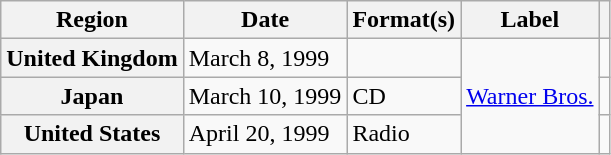<table class="wikitable plainrowheaders">
<tr>
<th scope="col">Region</th>
<th scope="col">Date</th>
<th scope="col">Format(s)</th>
<th scope="col">Label</th>
<th scope="col"></th>
</tr>
<tr>
<th scope="row">United Kingdom</th>
<td>March 8, 1999</td>
<td></td>
<td rowspan="3"><a href='#'>Warner Bros.</a></td>
<td></td>
</tr>
<tr>
<th scope="row">Japan</th>
<td>March 10, 1999</td>
<td>CD</td>
<td></td>
</tr>
<tr>
<th scope="row">United States</th>
<td>April 20, 1999</td>
<td>Radio</td>
<td></td>
</tr>
</table>
